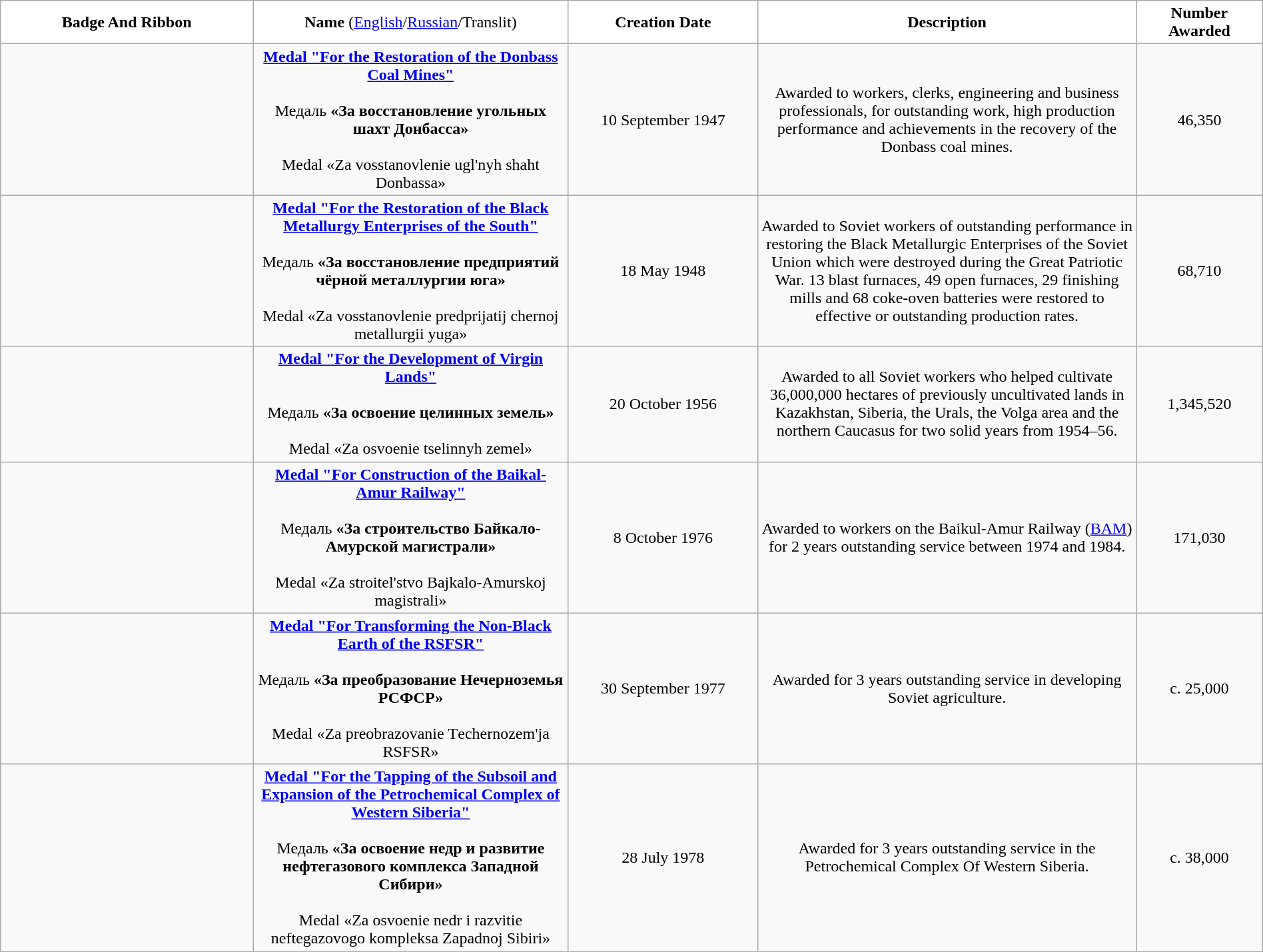<table class="wikitable" width="100%" style="text-align:center;">
<tr>
<td width="20%" bgcolor="#FFFFFF"><strong>Badge And Ribbon</strong></td>
<td width="25%" bgcolor="#FFFFFF"><strong>Name</strong> (<a href='#'>English</a>/<a href='#'>Russian</a>/Translit)</td>
<td width="15%" bgcolor="#FFFFFF"><strong>Creation Date</strong></td>
<td width="30%" bgcolor="#FFFFFF"><strong>Description</strong></td>
<td width="10%" bgcolor="#FFFFFF"><strong>Number Awarded</strong></td>
</tr>
<tr>
<td><br></td>
<td><strong><a href='#'>Medal "For the Restoration of the Donbass Coal Mines"</a></strong><br><br>Медаль <strong>«За восстановление угольных шахт Донбасса»</strong><br><br>Medal «Za vosstanovlenie ugl'nyh shaht Donbassa»</td>
<td>10 September 1947</td>
<td>Awarded to workers, clerks, engineering and business professionals, for outstanding work, high production performance and achievements in the recovery of the Donbass coal mines.</td>
<td>46,350</td>
</tr>
<tr>
<td><br></td>
<td><strong><a href='#'>Medal "For the Restoration of the Black Metallurgy Enterprises of the South"</a></strong><br><br>Медаль <strong>«За восстановление предприятий чёрной металлургии юга»</strong><br><br>Medal «Za vosstanovlenie predprijatij chernoj metallurgii yuga»</td>
<td>18 May 1948</td>
<td>Awarded to Soviet workers of outstanding performance in restoring the Black Metallurgic Enterprises of the Soviet Union which were destroyed during the Great Patriotic War. 13 blast furnaces, 49 open furnaces, 29 finishing mills and 68 coke-oven batteries were restored to effective or outstanding production rates.</td>
<td>68,710</td>
</tr>
<tr>
<td><br></td>
<td><strong><a href='#'>Medal "For the Development of Virgin Lands"</a></strong><br><br>Медаль <strong>«За освоение целинных земель»</strong><br><br>Medal «Za osvoenie tselinnyh zemel»</td>
<td>20 October 1956</td>
<td>Awarded to all Soviet workers who helped cultivate 36,000,000 hectares of previously uncultivated lands in Kazakhstan, Siberia, the Urals, the Volga area and the northern Caucasus for two solid years from 1954–56.</td>
<td>1,345,520</td>
</tr>
<tr>
<td><br></td>
<td><strong><a href='#'>Medal "For Construction of the Baikal-Amur Railway"</a></strong><br><br>Медаль <strong>«За строительство Байкало-Амурской магистрали»</strong><br><br>Medal «Za stroitel'stvo Bajkalo-Amurskoj magistrali»</td>
<td>8 October 1976</td>
<td>Awarded to workers on the Baikul-Amur Railway (<a href='#'>BAM</a>) for 2 years outstanding service between 1974 and 1984.</td>
<td>171,030</td>
</tr>
<tr>
<td><br></td>
<td><strong><a href='#'>Medal "For Transforming the Non-Black Earth of the RSFSR"</a></strong><br><br>Медаль <strong>«За преобразование Нечерноземья РСФСР»</strong><br><br>Medal «Za preobrazovanie Тechernozem'ja RSFSR»</td>
<td>30 September 1977</td>
<td>Awarded for 3 years outstanding service in developing Soviet agriculture.</td>
<td>c. 25,000</td>
</tr>
<tr>
<td><br></td>
<td><strong><a href='#'>Medal "For the Tapping of the Subsoil and Expansion of the Petrochemical Complex of Western Siberia"</a></strong><br><br>Медаль <strong>«За освоение недр и развитие нефтегазового комплекса Западной Сибири»</strong><br><br>Medal «Za osvoenie nedr i razvitie neftegazovogo kompleksa Zapadnoj Sibiri»</td>
<td>28 July 1978</td>
<td>Awarded for 3 years outstanding service in the Petrochemical Complex Of Western Siberia.</td>
<td>c. 38,000</td>
</tr>
</table>
